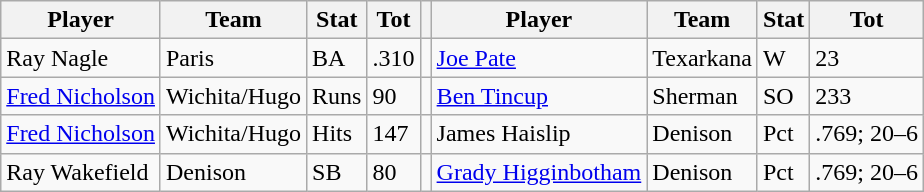<table class="wikitable">
<tr>
<th>Player</th>
<th>Team</th>
<th>Stat</th>
<th>Tot</th>
<th></th>
<th>Player</th>
<th>Team</th>
<th>Stat</th>
<th>Tot</th>
</tr>
<tr>
<td>Ray Nagle</td>
<td>Paris</td>
<td>BA</td>
<td>.310</td>
<td></td>
<td><a href='#'>Joe Pate</a></td>
<td>Texarkana</td>
<td>W</td>
<td>23</td>
</tr>
<tr>
<td><a href='#'>Fred Nicholson</a></td>
<td>Wichita/Hugo</td>
<td>Runs</td>
<td>90</td>
<td></td>
<td><a href='#'>Ben Tincup</a></td>
<td>Sherman</td>
<td>SO</td>
<td>233</td>
</tr>
<tr>
<td><a href='#'>Fred Nicholson</a></td>
<td>Wichita/Hugo</td>
<td>Hits</td>
<td>147</td>
<td></td>
<td>James Haislip</td>
<td>Denison</td>
<td>Pct</td>
<td>.769; 20–6</td>
</tr>
<tr>
<td>Ray Wakefield</td>
<td>Denison</td>
<td>SB</td>
<td>80</td>
<td></td>
<td><a href='#'>Grady Higginbotham</a></td>
<td>Denison</td>
<td>Pct</td>
<td>.769; 20–6</td>
</tr>
</table>
